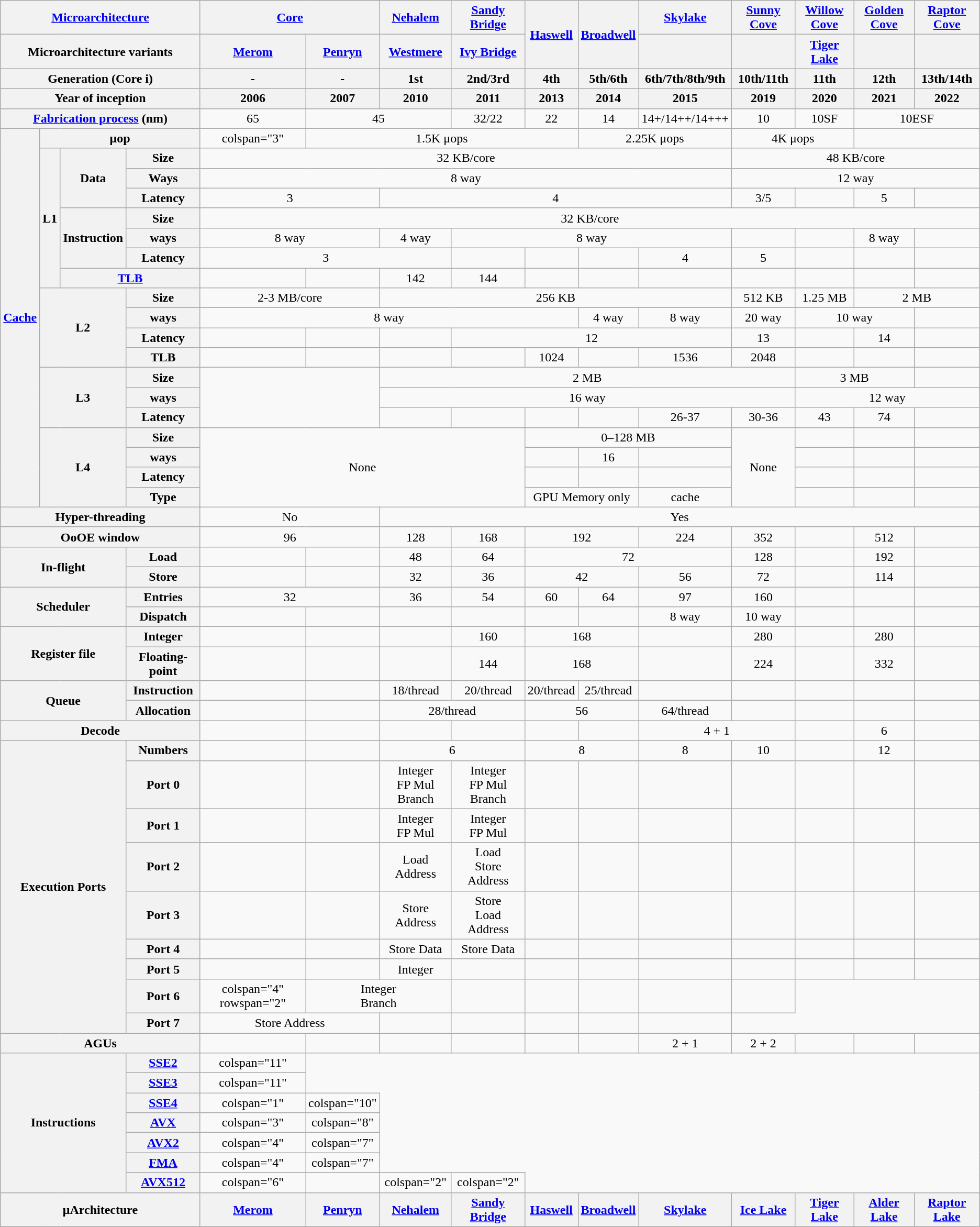<table class="wikitable mw-collapsible mw-collapsed" style="text-align: center;">
<tr>
<th scope="colgroup" colspan="4"><a href='#'>Microarchitecture</a></th>
<th scope="col" colspan="2"><a href='#'>Core</a></th>
<th scope="col"><a href='#'>Nehalem</a></th>
<th scope="col"><a href='#'>Sandy Bridge</a></th>
<th scope="col" rowspan="2"><a href='#'>Haswell</a></th>
<th scope="col" rowspan="2"><a href='#'>Broadwell</a></th>
<th scope="col"><a href='#'>Skylake</a></th>
<th scope="col"><a href='#'>Sunny Cove</a></th>
<th scope="col"><a href='#'>Willow Cove</a></th>
<th scope="col"><a href='#'>Golden Cove</a></th>
<th scope="col"><strong><a href='#'>Raptor Cove</a></strong></th>
</tr>
<tr>
<th scope="colgroup" colspan="4">Microarchitecture variants</th>
<th scope="col"><a href='#'>Merom</a></th>
<th scope="col"><a href='#'>Penryn</a></th>
<th scope="col"><a href='#'>Westmere</a></th>
<th scope="col"><a href='#'>Ivy Bridge</a></th>
<th scope="col"></th>
<th scope="col"></th>
<th scope="col"><a href='#'>Tiger Lake</a></th>
<th scope="col"></th>
<th scope="col"></th>
</tr>
<tr>
<th colspan="4">Generation (Core i)</th>
<th>-</th>
<th>-</th>
<th>1st</th>
<th>2nd/3rd</th>
<th>4th</th>
<th>5th/6th</th>
<th>6th/7th/8th/9th</th>
<th>10th/11th</th>
<th>11th</th>
<th>12th</th>
<th>13th/14th</th>
</tr>
<tr>
<th colspan="4">Year of inception</th>
<th>2006</th>
<th>2007</th>
<th>2010</th>
<th>2011</th>
<th>2013</th>
<th>2014</th>
<th>2015</th>
<th>2019</th>
<th>2020</th>
<th>2021</th>
<th>2022</th>
</tr>
<tr>
<th scope="row" colspan="4"><a href='#'>Fabrication process</a> (nm)</th>
<td>65</td>
<td colspan="2">45</td>
<td>32/22</td>
<td>22</td>
<td>14</td>
<td>14+/14++/14+++</td>
<td>10</td>
<td>10SF</td>
<td colspan="2">10ESF</td>
</tr>
<tr>
<th rowspan="19" scope="rowgroup"><a href='#'>Cache</a></th>
<th scope="row" colspan="3">μop</th>
<td>colspan="3" </td>
<td colspan="4">1.5K μops</td>
<td colspan="2">2.25K μops</td>
<td colspan="2">4K μops</td>
</tr>
<tr>
<th rowspan="7">L1</th>
<th rowspan="3">Data</th>
<th>Size</th>
<td colspan="7">32 KB/core</td>
<td colspan="4">48 KB/core</td>
</tr>
<tr>
<th scope="row">Ways</th>
<td colspan="7">8 way</td>
<td colspan="4">12 way</td>
</tr>
<tr>
<th>Latency</th>
<td colspan="2">3</td>
<td colspan="5">4</td>
<td>3/5</td>
<td></td>
<td>5</td>
<td></td>
</tr>
<tr>
<th rowspan="3">Instruction</th>
<th>Size</th>
<td colspan="11">32 KB/core</td>
</tr>
<tr>
<th>ways</th>
<td colspan="2">8 way</td>
<td>4 way</td>
<td colspan="4">8 way</td>
<td></td>
<td></td>
<td>8 way</td>
<td></td>
</tr>
<tr>
<th>Latency</th>
<td colspan="3">3</td>
<td></td>
<td></td>
<td></td>
<td>4</td>
<td>5</td>
<td></td>
<td></td>
<td></td>
</tr>
<tr>
<th colspan="2"><a href='#'>TLB</a></th>
<td></td>
<td></td>
<td>142</td>
<td>144</td>
<td></td>
<td></td>
<td></td>
<td></td>
<td></td>
<td></td>
<td></td>
</tr>
<tr>
<th colspan="2" rowspan="4">L2</th>
<th>Size</th>
<td colspan="2">2-3 MB/core</td>
<td colspan="5">256 KB</td>
<td>512 KB</td>
<td>1.25 MB</td>
<td colspan="2">2 MB</td>
</tr>
<tr>
<th>ways</th>
<td colspan="5">8 way</td>
<td>4 way</td>
<td>8 way</td>
<td>20 way</td>
<td colspan="2">10 way</td>
<td></td>
</tr>
<tr>
<th>Latency</th>
<td></td>
<td></td>
<td></td>
<td colspan="4">12</td>
<td>13</td>
<td></td>
<td>14</td>
<td></td>
</tr>
<tr>
<th>TLB</th>
<td></td>
<td></td>
<td></td>
<td></td>
<td>1024</td>
<td></td>
<td>1536</td>
<td>2048</td>
<td></td>
<td></td>
<td></td>
</tr>
<tr>
<th colspan="2" rowspan="3">L3</th>
<th>Size</th>
<td colspan="2" rowspan="3"></td>
<td colspan="6">2 MB</td>
<td colspan="2">3 MB</td>
<td></td>
</tr>
<tr>
<th>ways</th>
<td colspan="6">16 way</td>
<td colspan="5">12 way</td>
</tr>
<tr>
<th>Latency</th>
<td></td>
<td></td>
<td></td>
<td></td>
<td>26-37</td>
<td>30-36</td>
<td>43</td>
<td>74</td>
<td></td>
</tr>
<tr>
<th colspan="2" rowspan="4">L4</th>
<th>Size</th>
<td colspan="4" rowspan="4">None</td>
<td colspan="3">0–128 MB</td>
<td rowspan="4">None</td>
<td></td>
<td></td>
<td></td>
</tr>
<tr>
<th>ways</th>
<td></td>
<td>16</td>
<td></td>
<td></td>
<td></td>
<td></td>
</tr>
<tr>
<th>Latency</th>
<td></td>
<td></td>
<td></td>
<td></td>
<td></td>
<td></td>
</tr>
<tr>
<th>Type</th>
<td colspan="2">GPU Memory only</td>
<td>cache</td>
<td></td>
<td></td>
<td></td>
</tr>
<tr>
<th colspan="4">Hyper-threading</th>
<td colspan="2">No</td>
<td colspan="9">Yes</td>
</tr>
<tr>
<th colspan="4">OoOE window</th>
<td colspan="2">96</td>
<td>128</td>
<td>168</td>
<td colspan="2">192</td>
<td>224</td>
<td>352</td>
<td></td>
<td>512</td>
<td></td>
</tr>
<tr>
<th colspan="3" rowspan="2">In-flight</th>
<th>Load</th>
<td></td>
<td></td>
<td>48</td>
<td>64</td>
<td colspan="3">72</td>
<td>128</td>
<td></td>
<td>192</td>
<td></td>
</tr>
<tr>
<th>Store</th>
<td></td>
<td></td>
<td>32</td>
<td>36</td>
<td colspan="2">42</td>
<td>56</td>
<td>72</td>
<td></td>
<td>114</td>
<td></td>
</tr>
<tr>
<th colspan="3" rowspan="2">Scheduler</th>
<th>Entries</th>
<td colspan="2">32</td>
<td>36</td>
<td>54</td>
<td>60</td>
<td>64</td>
<td>97</td>
<td>160</td>
<td></td>
<td></td>
<td></td>
</tr>
<tr>
<th>Dispatch</th>
<td></td>
<td></td>
<td></td>
<td></td>
<td></td>
<td></td>
<td>8 way</td>
<td>10 way</td>
<td></td>
<td></td>
<td></td>
</tr>
<tr>
<th colspan="3" rowspan="2">Register file</th>
<th>Integer</th>
<td></td>
<td></td>
<td></td>
<td>160</td>
<td colspan="2">168</td>
<td></td>
<td>280</td>
<td></td>
<td>280</td>
<td></td>
</tr>
<tr>
<th>Floating-point</th>
<td></td>
<td></td>
<td></td>
<td>144</td>
<td colspan="2">168</td>
<td></td>
<td>224</td>
<td></td>
<td>332</td>
<td></td>
</tr>
<tr>
<th colspan="3" rowspan="2">Queue</th>
<th>Instruction</th>
<td></td>
<td></td>
<td>18/thread</td>
<td>20/thread</td>
<td>20/thread</td>
<td>25/thread</td>
<td></td>
<td></td>
<td></td>
<td></td>
<td></td>
</tr>
<tr>
<th>Allocation</th>
<td></td>
<td></td>
<td colspan="2">28/thread</td>
<td colspan="2">56</td>
<td>64/thread</td>
<td></td>
<td></td>
<td></td>
<td></td>
</tr>
<tr>
<th colspan="4">Decode</th>
<td></td>
<td></td>
<td></td>
<td></td>
<td></td>
<td></td>
<td colspan="2">4 + 1</td>
<td></td>
<td>6</td>
<td></td>
</tr>
<tr>
<th colspan="3" rowspan="9">Execution Ports</th>
<th>Numbers</th>
<td></td>
<td></td>
<td colspan="2">6</td>
<td colspan="2">8</td>
<td>8</td>
<td>10</td>
<td></td>
<td>12</td>
<td></td>
</tr>
<tr>
<th scope="row">Port 0</th>
<td></td>
<td></td>
<td>Integer<br>FP Mul<br>Branch</td>
<td>Integer<br>FP Mul<br>Branch</td>
<td></td>
<td></td>
<td></td>
<td></td>
<td></td>
<td></td>
<td></td>
</tr>
<tr>
<th scope="row">Port 1</th>
<td></td>
<td></td>
<td>Integer<br>FP Mul</td>
<td>Integer<br>FP Mul</td>
<td></td>
<td></td>
<td></td>
<td></td>
<td></td>
<td></td>
<td></td>
</tr>
<tr>
<th scope="row">Port 2</th>
<td></td>
<td></td>
<td>Load<br>Address</td>
<td>Load<br>Store<br>Address</td>
<td></td>
<td></td>
<td></td>
<td></td>
<td></td>
<td></td>
<td></td>
</tr>
<tr>
<th scope="row">Port 3</th>
<td></td>
<td></td>
<td>Store Address</td>
<td>Store<br>Load<br>Address</td>
<td></td>
<td></td>
<td></td>
<td></td>
<td></td>
<td></td>
<td></td>
</tr>
<tr>
<th scope="row">Port 4</th>
<td></td>
<td></td>
<td>Store Data</td>
<td>Store Data</td>
<td></td>
<td></td>
<td></td>
<td></td>
<td></td>
<td></td>
<td></td>
</tr>
<tr>
<th scope="row">Port 5</th>
<td></td>
<td></td>
<td>Integer</td>
<td></td>
<td></td>
<td></td>
<td></td>
<td></td>
<td></td>
<td></td>
<td></td>
</tr>
<tr>
<th scope="row">Port 6</th>
<td>colspan="4" rowspan="2" </td>
<td colspan="2">Integer<br>Branch</td>
<td></td>
<td></td>
<td></td>
<td></td>
<td></td>
</tr>
<tr>
<th scope="row">Port 7</th>
<td colspan="2">Store Address</td>
<td></td>
<td></td>
<td></td>
<td></td>
<td></td>
</tr>
<tr>
<th colspan="4">AGUs</th>
<td></td>
<td></td>
<td></td>
<td></td>
<td></td>
<td></td>
<td>2 + 1</td>
<td>2 + 2</td>
<td></td>
<td></td>
<td></td>
</tr>
<tr>
<th colspan="3" rowspan="7">Instructions</th>
<th scope="row"><a href='#'>SSE2</a></th>
<td>colspan="11" </td>
</tr>
<tr>
<th scope="row"><a href='#'>SSE3</a></th>
<td>colspan="11" </td>
</tr>
<tr>
<th scope="row"><a href='#'>SSE4</a></th>
<td>colspan="1" </td>
<td>colspan="10" </td>
</tr>
<tr>
<th scope="row"><a href='#'>AVX</a></th>
<td>colspan="3" </td>
<td>colspan="8" </td>
</tr>
<tr>
<th scope="row"><a href='#'>AVX2</a></th>
<td>colspan="4" </td>
<td>colspan="7" </td>
</tr>
<tr>
<th scope="row"><a href='#'>FMA</a></th>
<td>colspan="4" </td>
<td>colspan="7" </td>
</tr>
<tr>
<th scope="row"><a href='#'>AVX512</a></th>
<td>colspan="6" </td>
<td></td>
<td>colspan="2" </td>
<td>colspan="2" </td>
</tr>
<tr>
<th colspan="4">μArchitecture</th>
<th><a href='#'>Merom</a></th>
<th><a href='#'>Penryn</a></th>
<th><a href='#'>Nehalem</a></th>
<th><a href='#'>Sandy Bridge</a></th>
<th><a href='#'>Haswell</a></th>
<th><a href='#'>Broadwell</a></th>
<th><a href='#'>Skylake</a></th>
<th><a href='#'>Ice Lake</a></th>
<th><a href='#'>Tiger Lake</a></th>
<th><a href='#'>Alder Lake</a></th>
<th><a href='#'>Raptor Lake</a></th>
</tr>
</table>
